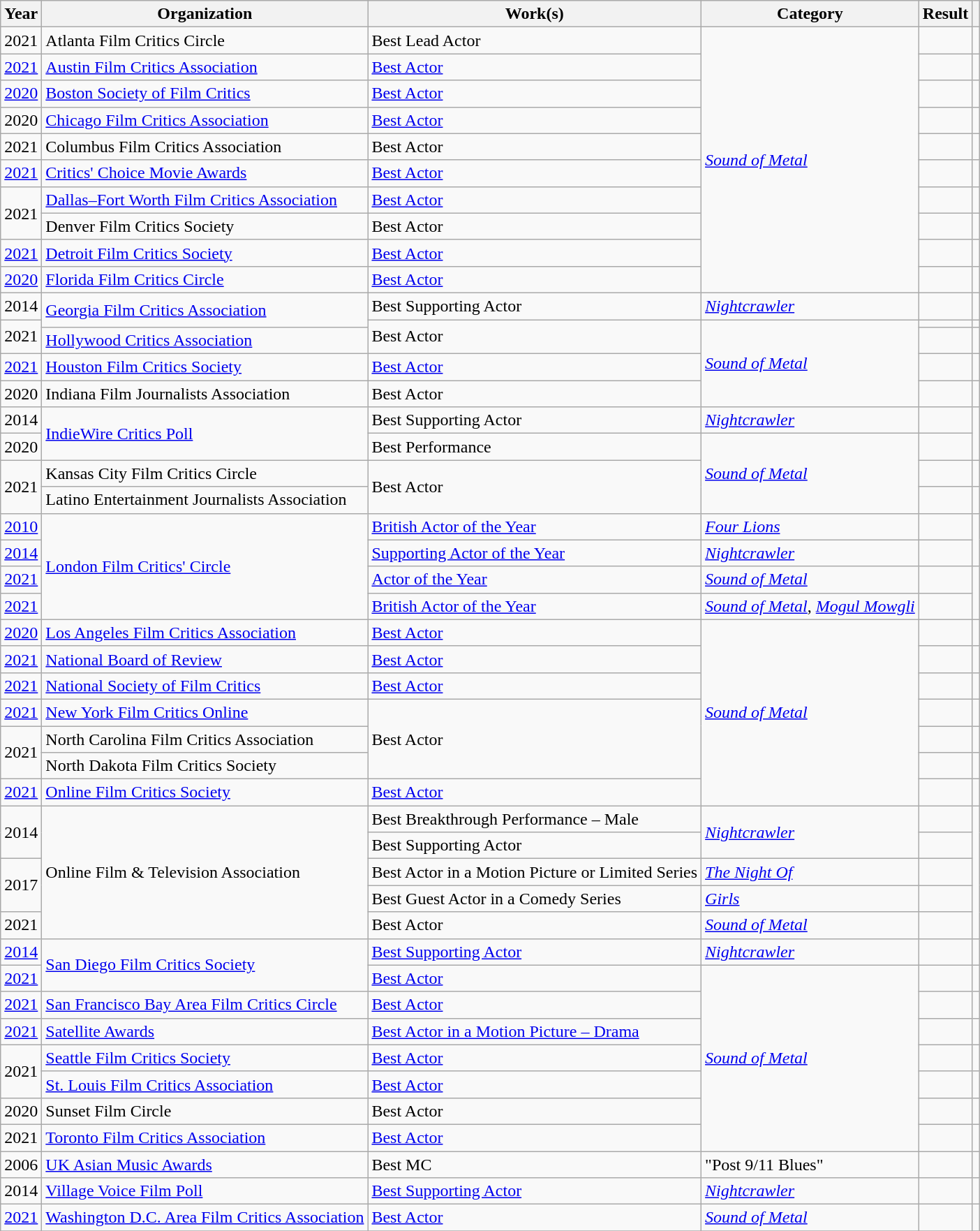<table class="wikitable plainrowheaders sortable" style="margin-right: 0;">
<tr>
<th scope="col">Year</th>
<th scope="col">Organization</th>
<th scope="col">Work(s)</th>
<th scope="col">Category</th>
<th scope="col">Result</th>
<th scope="col" class="unsortable"></th>
</tr>
<tr>
<td>2021</td>
<td>Atlanta Film Critics Circle</td>
<td>Best Lead Actor</td>
<td rowspan="10"><em><a href='#'>Sound of Metal</a></em></td>
<td></td>
<td></td>
</tr>
<tr>
<td><a href='#'>2021</a></td>
<td><a href='#'>Austin Film Critics Association</a></td>
<td><a href='#'>Best Actor</a></td>
<td></td>
<td></td>
</tr>
<tr>
<td><a href='#'>2020</a></td>
<td><a href='#'>Boston Society of Film Critics</a></td>
<td><a href='#'>Best Actor</a></td>
<td></td>
<td></td>
</tr>
<tr>
<td>2020</td>
<td><a href='#'>Chicago Film Critics Association</a></td>
<td><a href='#'>Best Actor</a></td>
<td></td>
<td></td>
</tr>
<tr>
<td>2021</td>
<td>Columbus Film Critics Association</td>
<td>Best Actor</td>
<td></td>
<td></td>
</tr>
<tr>
<td><a href='#'>2021</a></td>
<td><a href='#'>Critics' Choice Movie Awards</a></td>
<td><a href='#'>Best Actor</a></td>
<td></td>
<td></td>
</tr>
<tr>
<td rowspan="2">2021</td>
<td><a href='#'>Dallas–Fort Worth Film Critics Association</a></td>
<td><a href='#'>Best Actor</a></td>
<td></td>
<td></td>
</tr>
<tr>
<td>Denver Film Critics Society</td>
<td>Best Actor</td>
<td></td>
<td></td>
</tr>
<tr>
<td><a href='#'>2021</a></td>
<td><a href='#'>Detroit Film Critics Society</a></td>
<td><a href='#'>Best Actor</a></td>
<td></td>
<td></td>
</tr>
<tr>
<td><a href='#'>2020</a></td>
<td><a href='#'>Florida Film Critics Circle</a></td>
<td><a href='#'>Best Actor</a></td>
<td></td>
<td></td>
</tr>
<tr>
<td>2014</td>
<td rowspan="2"><a href='#'>Georgia Film Critics Association</a></td>
<td>Best Supporting Actor</td>
<td><em><a href='#'>Nightcrawler</a></em></td>
<td></td>
<td></td>
</tr>
<tr>
<td rowspan="2">2021</td>
<td rowspan="2">Best Actor</td>
<td rowspan="4"><em><a href='#'>Sound of Metal</a></em></td>
<td></td>
<td></td>
</tr>
<tr>
<td><a href='#'>Hollywood Critics Association</a></td>
<td></td>
<td></td>
</tr>
<tr>
<td><a href='#'>2021</a></td>
<td><a href='#'>Houston Film Critics Society</a></td>
<td><a href='#'>Best Actor</a></td>
<td></td>
<td></td>
</tr>
<tr>
<td>2020</td>
<td>Indiana Film Journalists Association</td>
<td>Best Actor</td>
<td></td>
<td></td>
</tr>
<tr>
<td>2014</td>
<td rowspan="2"><a href='#'>IndieWire Critics Poll</a></td>
<td>Best Supporting Actor</td>
<td><em><a href='#'>Nightcrawler</a></em></td>
<td></td>
<td rowspan="2"></td>
</tr>
<tr>
<td>2020</td>
<td>Best Performance</td>
<td rowspan="3"><em><a href='#'>Sound of Metal</a></em></td>
<td></td>
</tr>
<tr>
<td rowspan="2">2021</td>
<td>Kansas City Film Critics Circle</td>
<td rowspan="2">Best Actor</td>
<td></td>
<td></td>
</tr>
<tr>
<td>Latino Entertainment Journalists Association</td>
<td></td>
<td></td>
</tr>
<tr>
<td><a href='#'>2010</a></td>
<td rowspan="4"><a href='#'>London Film Critics' Circle</a></td>
<td><a href='#'>British Actor of the Year</a></td>
<td><em><a href='#'>Four Lions</a></em></td>
<td></td>
<td rowspan="2"></td>
</tr>
<tr>
<td><a href='#'>2014</a></td>
<td><a href='#'>Supporting Actor of the Year</a></td>
<td><em><a href='#'>Nightcrawler</a></em></td>
<td></td>
</tr>
<tr>
<td><a href='#'>2021</a></td>
<td><a href='#'>Actor of the Year</a></td>
<td><em><a href='#'>Sound of Metal</a></em></td>
<td></td>
<td rowspan="2"></td>
</tr>
<tr>
<td><a href='#'>2021</a></td>
<td><a href='#'>British Actor of the Year</a></td>
<td><em><a href='#'>Sound of Metal</a></em>, <em><a href='#'>Mogul Mowgli</a></em></td>
<td></td>
</tr>
<tr>
<td><a href='#'>2020</a></td>
<td><a href='#'>Los Angeles Film Critics Association</a></td>
<td><a href='#'>Best Actor</a></td>
<td rowspan="7"><em><a href='#'>Sound of Metal</a></em></td>
<td></td>
<td></td>
</tr>
<tr>
<td><a href='#'>2021</a></td>
<td><a href='#'>National Board of Review</a></td>
<td><a href='#'>Best Actor</a></td>
<td></td>
<td></td>
</tr>
<tr>
<td><a href='#'>2021</a></td>
<td><a href='#'>National Society of Film Critics</a></td>
<td><a href='#'>Best Actor</a></td>
<td></td>
<td></td>
</tr>
<tr>
<td><a href='#'>2021</a></td>
<td><a href='#'>New York Film Critics Online</a></td>
<td rowspan="3">Best Actor</td>
<td></td>
<td></td>
</tr>
<tr>
<td rowspan="2">2021</td>
<td>North Carolina Film Critics Association</td>
<td></td>
<td></td>
</tr>
<tr>
<td>North Dakota Film Critics Society</td>
<td></td>
<td></td>
</tr>
<tr>
<td><a href='#'>2021</a></td>
<td><a href='#'>Online Film Critics Society</a></td>
<td><a href='#'>Best Actor</a></td>
<td></td>
<td></td>
</tr>
<tr>
<td rowspan="2">2014</td>
<td rowspan="5">Online Film & Television Association</td>
<td>Best Breakthrough Performance – Male</td>
<td rowspan="2"><em><a href='#'>Nightcrawler</a></em></td>
<td></td>
<td rowspan="5"></td>
</tr>
<tr>
<td>Best Supporting Actor</td>
<td></td>
</tr>
<tr>
<td rowspan="2">2017</td>
<td>Best Actor in a Motion Picture or Limited Series</td>
<td><em><a href='#'>The Night Of</a></em></td>
<td></td>
</tr>
<tr>
<td>Best Guest Actor in a Comedy Series</td>
<td><em><a href='#'>Girls</a></em></td>
<td></td>
</tr>
<tr>
<td>2021</td>
<td>Best Actor</td>
<td><em><a href='#'>Sound of Metal</a></em></td>
<td></td>
</tr>
<tr>
<td><a href='#'>2014</a></td>
<td rowspan="2"><a href='#'>San Diego Film Critics Society</a></td>
<td><a href='#'>Best Supporting Actor</a></td>
<td><em><a href='#'>Nightcrawler</a></em></td>
<td></td>
<td></td>
</tr>
<tr>
<td><a href='#'>2021</a></td>
<td><a href='#'>Best Actor</a></td>
<td rowspan="7"><em><a href='#'>Sound of Metal</a></em></td>
<td></td>
<td></td>
</tr>
<tr>
<td><a href='#'>2021</a></td>
<td><a href='#'>San Francisco Bay Area Film Critics Circle</a></td>
<td><a href='#'>Best Actor</a></td>
<td></td>
<td></td>
</tr>
<tr>
<td><a href='#'>2021</a></td>
<td><a href='#'>Satellite Awards</a></td>
<td><a href='#'>Best Actor in a Motion Picture – Drama</a></td>
<td></td>
<td></td>
</tr>
<tr>
<td rowspan="2">2021</td>
<td><a href='#'>Seattle Film Critics Society</a></td>
<td><a href='#'>Best Actor</a></td>
<td></td>
<td></td>
</tr>
<tr>
<td><a href='#'>St. Louis Film Critics Association</a></td>
<td><a href='#'>Best Actor</a></td>
<td></td>
<td></td>
</tr>
<tr>
<td>2020</td>
<td>Sunset Film Circle</td>
<td>Best Actor</td>
<td></td>
<td></td>
</tr>
<tr>
<td>2021</td>
<td><a href='#'>Toronto Film Critics Association</a></td>
<td><a href='#'>Best Actor</a></td>
<td></td>
<td></td>
</tr>
<tr>
<td>2006</td>
<td><a href='#'>UK Asian Music Awards</a></td>
<td>Best MC</td>
<td>"Post 9/11 Blues"</td>
<td></td>
<td></td>
</tr>
<tr>
<td>2014</td>
<td><a href='#'>Village Voice Film Poll</a></td>
<td><a href='#'>Best Supporting Actor</a></td>
<td><em><a href='#'>Nightcrawler</a></em></td>
<td></td>
<td></td>
</tr>
<tr>
<td><a href='#'>2021</a></td>
<td><a href='#'>Washington D.C. Area Film Critics Association</a></td>
<td><a href='#'>Best Actor</a></td>
<td><em><a href='#'>Sound of Metal</a></em></td>
<td></td>
<td></td>
</tr>
<tr>
</tr>
</table>
